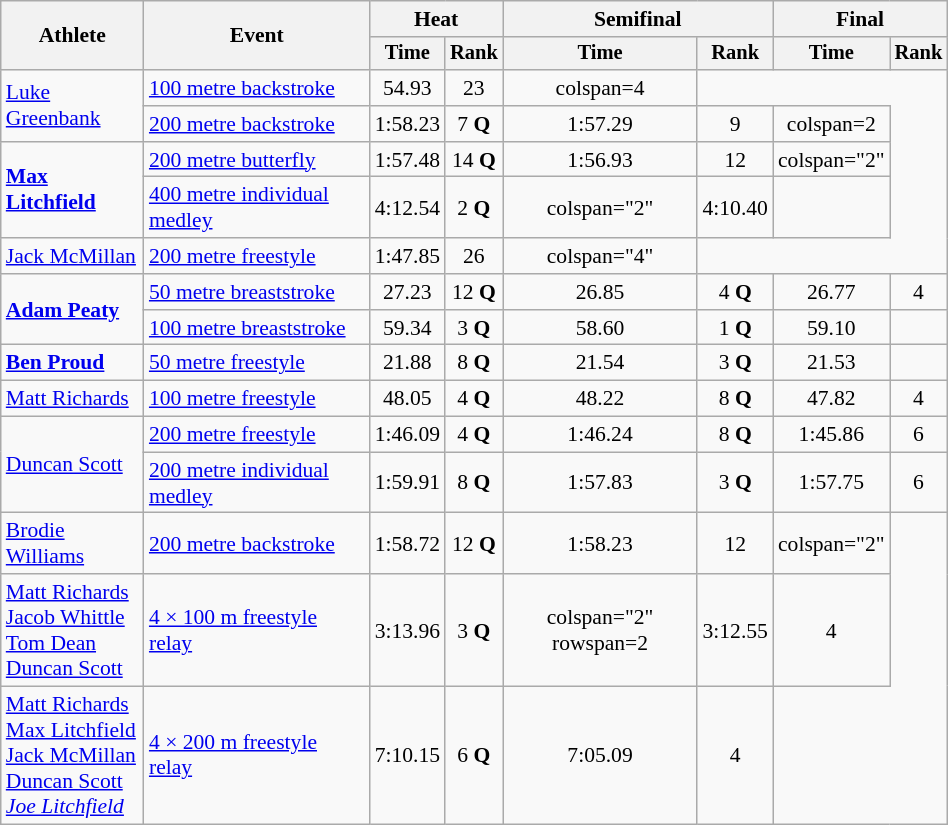<table class="wikitable" style="text-align:center; font-size:90%; width:50%;">
<tr>
<th rowspan="2">Athlete</th>
<th rowspan="2">Event</th>
<th colspan="2">Heat</th>
<th colspan="2">Semifinal</th>
<th colspan="2">Final</th>
</tr>
<tr style="font-size:95%">
<th>Time</th>
<th>Rank</th>
<th>Time</th>
<th>Rank</th>
<th>Time</th>
<th>Rank</th>
</tr>
<tr align=center>
<td align=left rowspan=2><a href='#'>Luke Greenbank</a></td>
<td align=left><a href='#'>100 metre backstroke</a></td>
<td>54.93</td>
<td>23</td>
<td>colspan=4   </td>
</tr>
<tr align=center>
<td align=left><a href='#'>200 metre backstroke</a></td>
<td>1:58.23</td>
<td>7 <strong>Q</strong></td>
<td>1:57.29</td>
<td>9</td>
<td>colspan=2   </td>
</tr>
<tr align=center>
<td align=left rowspan=2><strong><a href='#'>Max Litchfield</a></strong></td>
<td align=left><a href='#'>200 metre butterfly</a></td>
<td>1:57.48</td>
<td>14 <strong>Q</strong></td>
<td>1:56.93</td>
<td>12</td>
<td>colspan="2"  </td>
</tr>
<tr align=center>
<td align=left><a href='#'>400 metre individual medley</a></td>
<td>4:12.54</td>
<td>2 <strong>Q</strong></td>
<td>colspan="2"  </td>
<td>4:10.40</td>
<td></td>
</tr>
<tr align=center>
<td align=left><a href='#'>Jack McMillan</a></td>
<td align=left><a href='#'>200 metre freestyle</a></td>
<td>1:47.85</td>
<td>26</td>
<td>colspan="4" </td>
</tr>
<tr align=center>
<td align=left rowspan=2><strong><a href='#'>Adam Peaty</a></strong></td>
<td align=left><a href='#'>50 metre breaststroke</a></td>
<td>27.23</td>
<td>12 <strong>Q</strong></td>
<td>26.85</td>
<td>4 <strong>Q</strong></td>
<td>26.77</td>
<td>4</td>
</tr>
<tr align=center>
<td align=left><a href='#'>100 metre breaststroke</a></td>
<td>59.34</td>
<td>3 <strong>Q</strong></td>
<td>58.60</td>
<td>1 <strong>Q</strong></td>
<td>59.10</td>
<td></td>
</tr>
<tr align=center>
<td align=left><strong><a href='#'>Ben Proud</a></strong></td>
<td align=left><a href='#'>50 metre freestyle</a></td>
<td>21.88</td>
<td>8 <strong>Q</strong></td>
<td>21.54</td>
<td>3 <strong>Q</strong></td>
<td>21.53</td>
<td></td>
</tr>
<tr align=center>
<td align=left><a href='#'>Matt Richards</a></td>
<td align=left><a href='#'>100 metre freestyle</a></td>
<td>48.05</td>
<td>4 <strong>Q</strong></td>
<td>48.22</td>
<td>8 <strong>Q</strong></td>
<td>47.82</td>
<td>4</td>
</tr>
<tr align=center>
<td align=left rowspan=2><a href='#'>Duncan Scott</a></td>
<td align=left><a href='#'>200 metre freestyle</a></td>
<td>1:46.09</td>
<td>4 <strong>Q</strong></td>
<td>1:46.24</td>
<td>8 <strong>Q</strong></td>
<td>1:45.86</td>
<td>6</td>
</tr>
<tr align=center>
<td align=left><a href='#'>200 metre individual medley</a></td>
<td>1:59.91</td>
<td>8 <strong>Q</strong></td>
<td>1:57.83</td>
<td>3 <strong>Q</strong></td>
<td>1:57.75</td>
<td>6</td>
</tr>
<tr align=center>
<td align=left><a href='#'>Brodie Williams</a></td>
<td align=left><a href='#'>200 metre backstroke</a></td>
<td>1:58.72</td>
<td>12 <strong>Q</strong></td>
<td>1:58.23</td>
<td>12</td>
<td>colspan="2" </td>
</tr>
<tr align=center>
<td align=left><a href='#'>Matt Richards</a><br><a href='#'>Jacob Whittle</a><br><a href='#'>Tom Dean</a> <br><a href='#'>Duncan Scott</a></td>
<td align=left><a href='#'>4 × 100 m freestyle relay</a></td>
<td>3:13.96</td>
<td>3 <strong>Q</strong></td>
<td>colspan="2" rowspan=2 </td>
<td>3:12.55</td>
<td>4</td>
</tr>
<tr align=center>
<td align=left><a href='#'>Matt Richards</a><br><a href='#'>Max Litchfield</a> <br><a href='#'>Jack McMillan</a> <br><a href='#'>Duncan Scott</a><br><em><a href='#'>Joe Litchfield</a></em></td>
<td align=left><a href='#'>4 × 200 m freestyle relay</a></td>
<td>7:10.15</td>
<td>6 <strong>Q</strong></td>
<td>7:05.09</td>
<td>4</td>
</tr>
</table>
